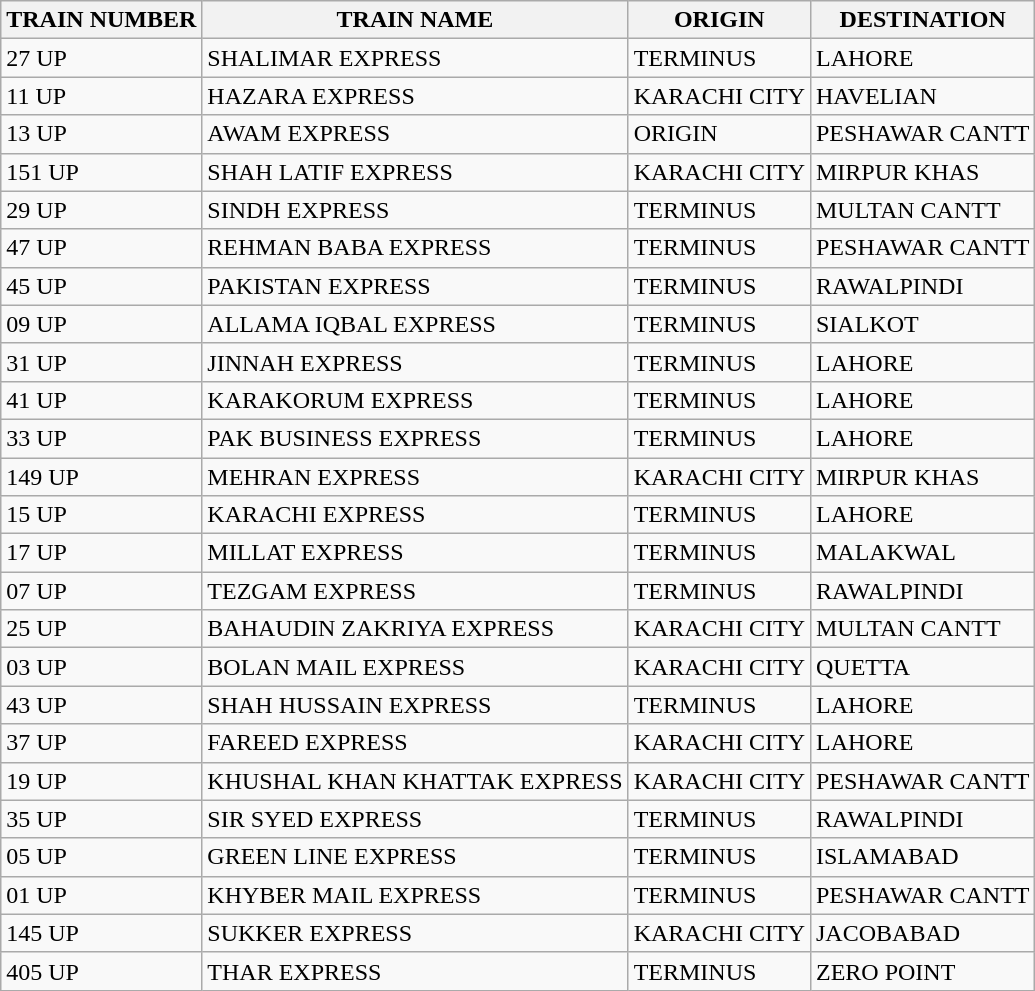<table class="wikitable">
<tr>
<th>TRAIN NUMBER</th>
<th>TRAIN NAME</th>
<th>ORIGIN</th>
<th>DESTINATION</th>
</tr>
<tr>
<td>27 UP</td>
<td>SHALIMAR EXPRESS</td>
<td>TERMINUS</td>
<td>LAHORE</td>
</tr>
<tr>
<td>11 UP</td>
<td>HAZARA EXPRESS</td>
<td>KARACHI CITY</td>
<td>HAVELIAN</td>
</tr>
<tr>
<td>13 UP</td>
<td>AWAM EXPRESS</td>
<td>ORIGIN</td>
<td>PESHAWAR CANTT</td>
</tr>
<tr>
<td>151 UP</td>
<td>SHAH LATIF EXPRESS</td>
<td>KARACHI CITY</td>
<td>MIRPUR KHAS</td>
</tr>
<tr>
<td>29 UP</td>
<td>SINDH EXPRESS</td>
<td>TERMINUS</td>
<td>MULTAN CANTT</td>
</tr>
<tr>
<td>47 UP</td>
<td>REHMAN BABA EXPRESS</td>
<td>TERMINUS</td>
<td>PESHAWAR CANTT</td>
</tr>
<tr>
<td>45 UP</td>
<td>PAKISTAN EXPRESS</td>
<td>TERMINUS</td>
<td>RAWALPINDI</td>
</tr>
<tr>
<td>09 UP</td>
<td>ALLAMA IQBAL EXPRESS</td>
<td>TERMINUS</td>
<td>SIALKOT</td>
</tr>
<tr>
<td>31 UP</td>
<td>JINNAH EXPRESS</td>
<td>TERMINUS</td>
<td>LAHORE</td>
</tr>
<tr>
<td>41 UP</td>
<td>KARAKORUM EXPRESS</td>
<td>TERMINUS</td>
<td>LAHORE</td>
</tr>
<tr>
<td>33 UP</td>
<td>PAK BUSINESS EXPRESS</td>
<td>TERMINUS</td>
<td>LAHORE</td>
</tr>
<tr>
<td>149 UP</td>
<td>MEHRAN EXPRESS</td>
<td>KARACHI CITY</td>
<td>MIRPUR KHAS</td>
</tr>
<tr>
<td>15 UP</td>
<td>KARACHI EXPRESS</td>
<td>TERMINUS</td>
<td>LAHORE</td>
</tr>
<tr>
<td>17 UP</td>
<td>MILLAT EXPRESS</td>
<td>TERMINUS</td>
<td>MALAKWAL</td>
</tr>
<tr>
<td>07 UP</td>
<td>TEZGAM EXPRESS</td>
<td>TERMINUS</td>
<td>RAWALPINDI</td>
</tr>
<tr>
<td>25 UP</td>
<td>BAHAUDIN ZAKRIYA EXPRESS</td>
<td>KARACHI CITY</td>
<td>MULTAN CANTT</td>
</tr>
<tr>
<td>03 UP</td>
<td>BOLAN MAIL EXPRESS</td>
<td>KARACHI CITY</td>
<td>QUETTA</td>
</tr>
<tr>
<td>43 UP</td>
<td>SHAH HUSSAIN EXPRESS</td>
<td>TERMINUS</td>
<td>LAHORE</td>
</tr>
<tr>
<td>37 UP</td>
<td>FAREED EXPRESS</td>
<td>KARACHI CITY</td>
<td>LAHORE</td>
</tr>
<tr>
<td>19 UP</td>
<td>KHUSHAL KHAN KHATTAK EXPRESS</td>
<td>KARACHI CITY</td>
<td>PESHAWAR CANTT</td>
</tr>
<tr>
<td>35 UP</td>
<td>SIR SYED EXPRESS</td>
<td>TERMINUS</td>
<td>RAWALPINDI</td>
</tr>
<tr>
<td>05 UP</td>
<td>GREEN LINE EXPRESS</td>
<td>TERMINUS</td>
<td>ISLAMABAD</td>
</tr>
<tr>
<td>01 UP</td>
<td>KHYBER MAIL EXPRESS</td>
<td>TERMINUS</td>
<td>PESHAWAR CANTT</td>
</tr>
<tr>
<td>145 UP</td>
<td>SUKKER EXPRESS</td>
<td>KARACHI CITY</td>
<td>JACOBABAD</td>
</tr>
<tr>
<td>405 UP</td>
<td>THAR EXPRESS</td>
<td>TERMINUS</td>
<td>ZERO POINT</td>
</tr>
</table>
